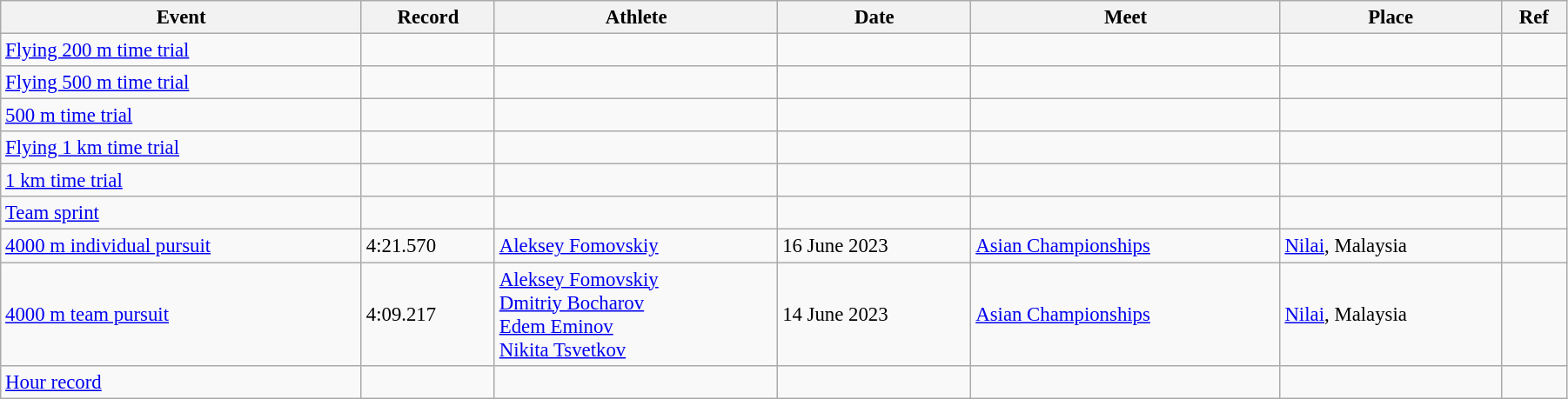<table class="wikitable" style="font-size:95%; width: 95%;">
<tr>
<th>Event</th>
<th>Record</th>
<th>Athlete</th>
<th>Date</th>
<th>Meet</th>
<th>Place</th>
<th>Ref</th>
</tr>
<tr>
<td><a href='#'>Flying 200 m time trial</a></td>
<td></td>
<td></td>
<td></td>
<td></td>
<td></td>
<td></td>
</tr>
<tr>
<td><a href='#'>Flying 500 m time trial</a></td>
<td></td>
<td></td>
<td></td>
<td></td>
<td></td>
<td></td>
</tr>
<tr>
<td><a href='#'>500 m time trial</a></td>
<td></td>
<td></td>
<td></td>
<td></td>
<td></td>
<td></td>
</tr>
<tr>
<td><a href='#'>Flying 1 km time trial</a></td>
<td></td>
<td></td>
<td></td>
<td></td>
<td></td>
<td></td>
</tr>
<tr>
<td><a href='#'>1 km time trial</a></td>
<td></td>
<td></td>
<td></td>
<td></td>
<td></td>
<td></td>
</tr>
<tr>
<td><a href='#'>Team sprint</a></td>
<td></td>
<td></td>
<td></td>
<td></td>
<td></td>
<td></td>
</tr>
<tr>
<td><a href='#'>4000 m individual pursuit</a></td>
<td>4:21.570</td>
<td><a href='#'>Aleksey Fomovskiy</a></td>
<td>16 June 2023</td>
<td><a href='#'>Asian Championships</a></td>
<td><a href='#'>Nilai</a>, Malaysia</td>
<td></td>
</tr>
<tr>
<td><a href='#'>4000 m team pursuit</a></td>
<td>4:09.217</td>
<td><a href='#'>Aleksey Fomovskiy</a><br><a href='#'>Dmitriy Bocharov</a><br><a href='#'>Edem Eminov</a><br><a href='#'>Nikita Tsvetkov</a></td>
<td>14 June 2023</td>
<td><a href='#'>Asian Championships</a></td>
<td><a href='#'>Nilai</a>, Malaysia</td>
<td></td>
</tr>
<tr>
<td><a href='#'>Hour record</a></td>
<td></td>
<td></td>
<td></td>
<td></td>
<td></td>
<td></td>
</tr>
</table>
